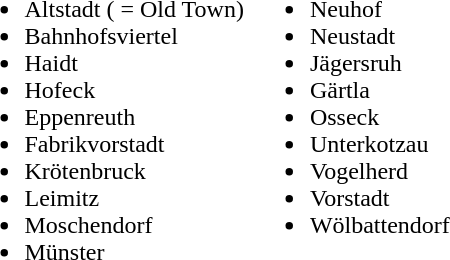<table>
<tr>
<td valign=top><br><ul><li>Altstadt ( = Old Town)</li><li>Bahnhofsviertel</li><li>Haidt</li><li>Hofeck</li><li>Eppenreuth</li><li>Fabrikvorstadt</li><li>Krötenbruck</li><li>Leimitz</li><li>Moschendorf</li><li>Münster</li></ul></td>
<td valign=top><br><ul><li>Neuhof</li><li>Neustadt</li><li>Jägersruh</li><li>Gärtla</li><li>Osseck</li><li>Unterkotzau</li><li>Vogelherd</li><li>Vorstadt</li><li>Wölbattendorf</li></ul></td>
</tr>
</table>
